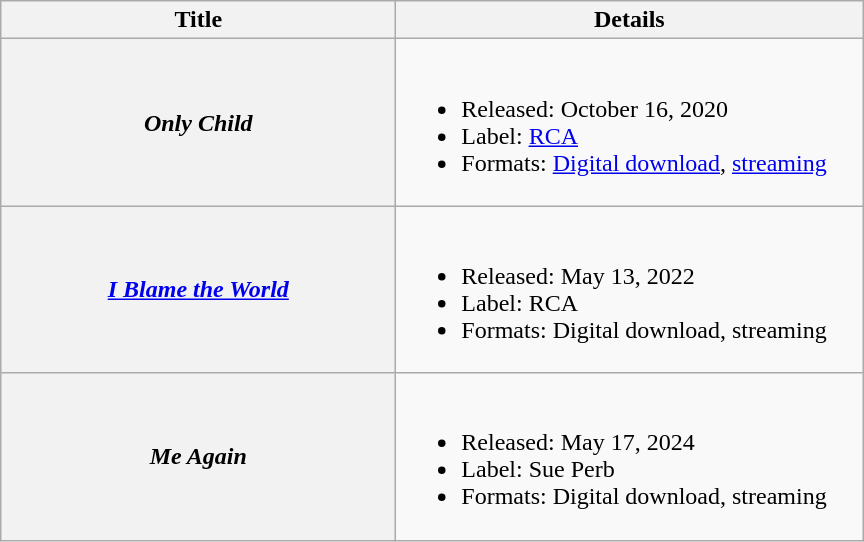<table class="wikitable plainrowheaders">
<tr>
<th scope="col" style="width:16em;">Title</th>
<th scope="col" style="width:19em;">Details</th>
</tr>
<tr>
<th scope="row"><em>Only Child</em></th>
<td><br><ul><li>Released: October 16, 2020</li><li>Label: <a href='#'>RCA</a></li><li>Formats: <a href='#'>Digital download</a>, <a href='#'>streaming</a></li></ul></td>
</tr>
<tr>
<th scope="row"><em><a href='#'>I Blame the World</a></em></th>
<td><br><ul><li>Released: May 13, 2022</li><li>Label: RCA</li><li>Formats: Digital download, streaming</li></ul></td>
</tr>
<tr>
<th scope="row"><em>Me Again</em></th>
<td><br><ul><li>Released: May 17, 2024</li><li>Label: Sue Perb</li><li>Formats: Digital download, streaming</li></ul></td>
</tr>
</table>
